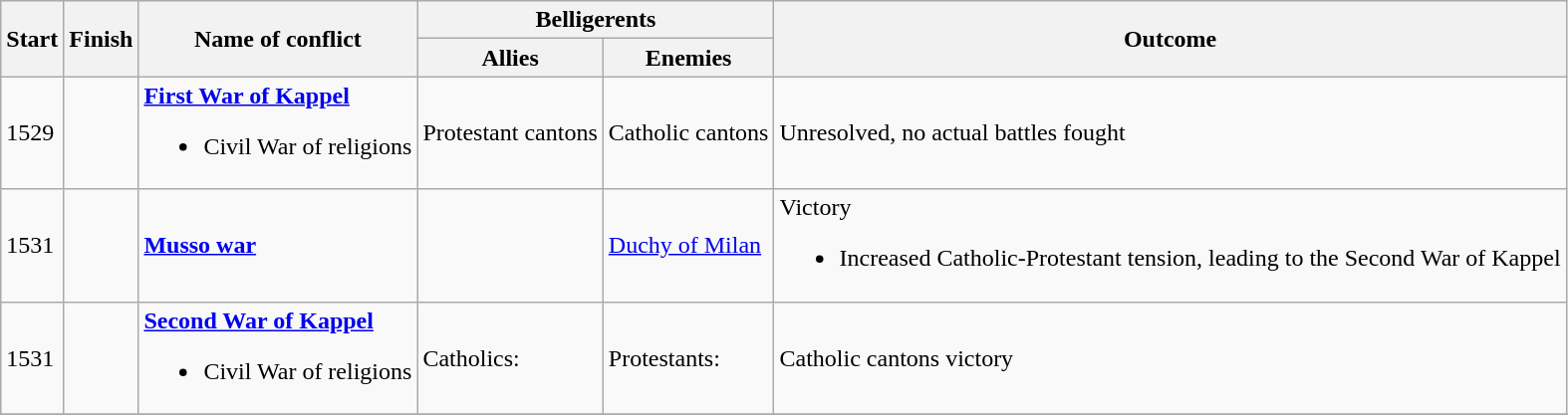<table class="wikitable">
<tr>
<th rowspan="2">Start</th>
<th rowspan="2">Finish</th>
<th rowspan="2">Name of conflict</th>
<th colspan="2">Belligerents</th>
<th rowspan="2">Outcome</th>
</tr>
<tr>
<th>Allies</th>
<th>Enemies</th>
</tr>
<tr>
<td>1529</td>
<td></td>
<td><strong><a href='#'>First War of Kappel</a></strong><br><ul><li>Civil War of religions</li></ul></td>
<td>Protestant cantons</td>
<td>Catholic cantons</td>
<td>Unresolved, no actual battles fought</td>
</tr>
<tr>
<td>1531</td>
<td></td>
<td><strong><a href='#'>Musso war</a></strong></td>
<td></td>
<td> <a href='#'>Duchy of Milan</a></td>
<td>Victory<br><ul><li>Increased Catholic-Protestant tension, leading to the Second War of Kappel</li></ul></td>
</tr>
<tr>
<td>1531</td>
<td></td>
<td><strong><a href='#'>Second War of Kappel</a></strong><br><ul><li>Civil War of religions</li></ul></td>
<td>Catholics:</td>
<td>Protestants:</td>
<td>Catholic cantons victory</td>
</tr>
<tr>
</tr>
</table>
